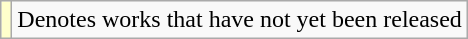<table class="wikitable">
<tr>
<td style="background:#FFFFCC;"></td>
<td>Denotes works that have not yet been released</td>
</tr>
</table>
